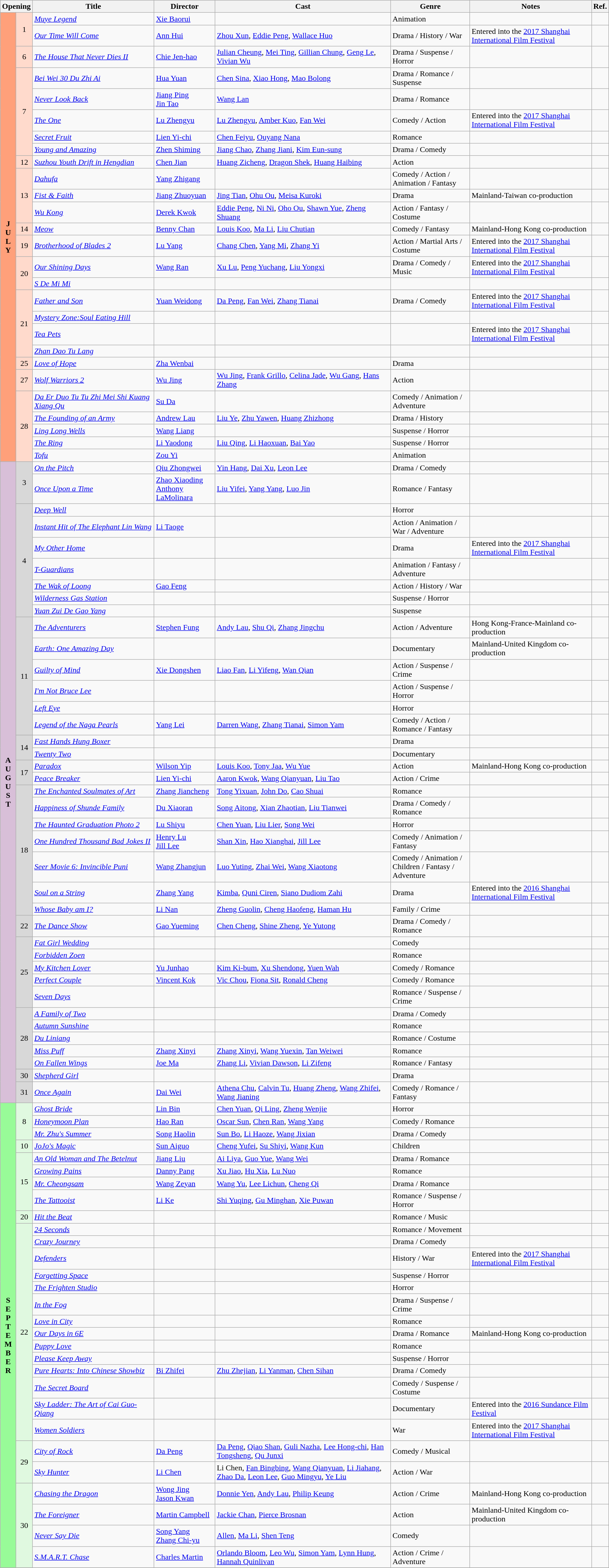<table class="wikitable">
<tr>
<th colspan="2">Opening</th>
<th style="width:20%;">Title</th>
<th style="width:10%;">Director</th>
<th>Cast</th>
<th style="width:13%">Genre</th>
<th style="width:20%">Notes</th>
<th>Ref.</th>
</tr>
<tr>
<td rowspan=27 style="text-align:center; background:#ffa07a; textcolor:#000;"><strong>J<br>U<br>L<br>Y</strong></td>
<td rowspan=2 style="text-align:center; background:#ffdacc; textcolor:#000;">1</td>
<td><em><a href='#'>Muye Legend</a></em></td>
<td><a href='#'>Xie Baorui</a></td>
<td></td>
<td>Animation</td>
<td></td>
<td style="text-align:center;"></td>
</tr>
<tr>
<td><em><a href='#'>Our Time Will Come</a></em></td>
<td><a href='#'>Ann Hui</a></td>
<td><a href='#'>Zhou Xun</a>, <a href='#'>Eddie Peng</a>, <a href='#'>Wallace Huo</a></td>
<td>Drama / History / War</td>
<td>Entered into the <a href='#'>2017 Shanghai International Film Festival</a></td>
<td style="text-align:center;"></td>
</tr>
<tr>
<td rowspan=1 style="text-align:center; background:#ffdacc; textcolor:#000;">6</td>
<td><em><a href='#'>The House That Never Dies II</a></em></td>
<td><a href='#'>Chie Jen-hao</a></td>
<td><a href='#'>Julian Cheung</a>, <a href='#'>Mei Ting</a>, <a href='#'>Gillian Chung</a>, <a href='#'>Geng Le</a>, <a href='#'>Vivian Wu</a></td>
<td>Drama / Suspense / Horror</td>
<td></td>
<td style="text-align:center;"></td>
</tr>
<tr>
<td rowspan=5 style="text-align:center; background:#ffdacc; textcolor:#000;">7</td>
<td><em><a href='#'>Bei Wei 30 Du Zhi Ai</a></em></td>
<td><a href='#'>Hua Yuan</a></td>
<td><a href='#'>Chen Sina</a>, <a href='#'>Xiao Hong</a>, <a href='#'>Mao Bolong</a></td>
<td>Drama / Romance / Suspense</td>
<td></td>
<td style="text-align:center;"></td>
</tr>
<tr>
<td><em><a href='#'>Never Look Back</a></em></td>
<td><a href='#'>Jiang Ping</a> <br> <a href='#'>Jin Tao</a></td>
<td><a href='#'>Wang Lan</a></td>
<td>Drama / Romance</td>
<td></td>
<td style="text-align:center;"></td>
</tr>
<tr>
<td><em><a href='#'>The One</a></em></td>
<td><a href='#'>Lu Zhengyu</a></td>
<td><a href='#'>Lu Zhengyu</a>, <a href='#'>Amber Kuo</a>, <a href='#'>Fan Wei</a></td>
<td>Comedy / Action</td>
<td>Entered into the <a href='#'>2017 Shanghai International Film Festival</a></td>
<td style="text-align:center;"></td>
</tr>
<tr>
<td><em><a href='#'>Secret Fruit</a></em></td>
<td><a href='#'>Lien Yi-chi</a></td>
<td><a href='#'>Chen Feiyu</a>, <a href='#'>Ouyang Nana</a></td>
<td>Romance</td>
<td></td>
<td style="text-align:center;"></td>
</tr>
<tr>
<td><em><a href='#'>Young and Amazing</a></em></td>
<td><a href='#'>Zhen Shiming</a></td>
<td><a href='#'>Jiang Chao</a>, <a href='#'>Zhang Jiani</a>, <a href='#'>Kim Eun-sung</a></td>
<td>Drama / Comedy</td>
<td></td>
<td style="text-align:center;"></td>
</tr>
<tr>
<td rowspan=1 style="text-align:center; background:#ffdacc; textcolor:#000;">12</td>
<td><em><a href='#'>Suzhou Youth Drift in Hengdian</a></em></td>
<td><a href='#'>Chen Jian</a></td>
<td><a href='#'>Huang Zicheng</a>, <a href='#'>Dragon Shek</a>, <a href='#'>Huang Haibing</a></td>
<td>Action</td>
<td></td>
<td style="text-align:center;"></td>
</tr>
<tr>
<td rowspan=3 style="text-align:center; background:#ffdacc; textcolor:#000;">13</td>
<td><em><a href='#'>Dahufa</a></em></td>
<td><a href='#'>Yang Zhigang</a></td>
<td></td>
<td>Comedy / Action / Animation / Fantasy</td>
<td></td>
<td style="text-align:center;"></td>
</tr>
<tr>
<td><em><a href='#'>Fist & Faith</a></em></td>
<td><a href='#'>Jiang Zhuoyuan</a></td>
<td><a href='#'>Jing Tian</a>, <a href='#'>Ohu Ou</a>, <a href='#'>Meisa Kuroki</a></td>
<td>Drama</td>
<td>Mainland-Taiwan co-production</td>
<td style="text-align:center;"></td>
</tr>
<tr>
<td><em><a href='#'>Wu Kong</a></em></td>
<td><a href='#'>Derek Kwok</a></td>
<td><a href='#'>Eddie Peng</a>, <a href='#'>Ni Ni</a>, <a href='#'>Oho Ou</a>, <a href='#'>Shawn Yue</a>, <a href='#'>Zheng Shuang</a></td>
<td>Action / Fantasy / Costume</td>
<td></td>
<td style="text-align:center;"></td>
</tr>
<tr>
<td rowspan=1 style="text-align:center; background:#ffdacc; textcolor:#000;">14</td>
<td><em><a href='#'>Meow</a></em></td>
<td><a href='#'>Benny Chan</a></td>
<td><a href='#'>Louis Koo</a>, <a href='#'>Ma Li</a>, <a href='#'>Liu Chutian</a></td>
<td>Comedy / Fantasy</td>
<td>Mainland-Hong Kong co-production</td>
<td style="text-align:center;"></td>
</tr>
<tr>
<td rowspan=1 style="text-align:center; background:#ffdacc; textcolor:#000;">19</td>
<td><em><a href='#'>Brotherhood of Blades 2</a></em></td>
<td><a href='#'>Lu Yang</a></td>
<td><a href='#'>Chang Chen</a>, <a href='#'>Yang Mi</a>, <a href='#'>Zhang Yi</a></td>
<td>Action / Martial Arts / Costume</td>
<td>Entered into the <a href='#'>2017 Shanghai International Film Festival</a></td>
<td style="text-align:center;"></td>
</tr>
<tr>
<td rowspan=2 style="text-align:center; background:#ffdacc; textcolor:#000;">20</td>
<td><em><a href='#'>Our Shining Days</a></em></td>
<td><a href='#'>Wang Ran</a></td>
<td><a href='#'>Xu Lu</a>, <a href='#'>Peng Yuchang</a>, <a href='#'>Liu Yongxi</a></td>
<td>Drama / Comedy / Music</td>
<td>Entered into the <a href='#'>2017 Shanghai International Film Festival</a></td>
<td style="text-align:center;"></td>
</tr>
<tr>
<td><em><a href='#'>S De Mi Mi</a></em></td>
<td></td>
<td></td>
<td></td>
<td></td>
<td style="text-align:center;"></td>
</tr>
<tr>
<td rowspan=4 style="text-align:center; background:#ffdacc; textcolor:#000;">21</td>
<td><em><a href='#'>Father and Son</a></em></td>
<td><a href='#'>Yuan Weidong</a></td>
<td><a href='#'>Da Peng</a>, <a href='#'>Fan Wei</a>, <a href='#'>Zhang Tianai</a></td>
<td>Drama / Comedy</td>
<td>Entered into the <a href='#'>2017 Shanghai International Film Festival</a></td>
<td style="text-align:center;"></td>
</tr>
<tr>
<td><em><a href='#'>Mystery Zone:Soul Eating Hill</a></em></td>
<td></td>
<td></td>
<td></td>
<td></td>
<td style="text-align:center;"></td>
</tr>
<tr>
<td><em><a href='#'>Tea Pets</a></em></td>
<td></td>
<td></td>
<td></td>
<td>Entered into the <a href='#'>2017 Shanghai International Film Festival</a></td>
<td style="text-align:center;"></td>
</tr>
<tr>
<td><em><a href='#'>Zhan Dao Tu Lang</a></em></td>
<td></td>
<td></td>
<td></td>
<td></td>
<td style="text-align:center;"></td>
</tr>
<tr>
<td rowspan=1 style="text-align:center; background:#ffdacc; textcolor:#000;">25</td>
<td><em><a href='#'>Love of Hope</a></em></td>
<td><a href='#'>Zha Wenbai</a></td>
<td></td>
<td>Drama</td>
<td></td>
<td style="text-align:center;"></td>
</tr>
<tr>
<td rowspan=1 style="text-align:center; background:#ffdacc; textcolor:#000;">27</td>
<td><em><a href='#'>Wolf Warriors 2</a></em></td>
<td><a href='#'>Wu Jing</a></td>
<td><a href='#'>Wu Jing</a>, <a href='#'>Frank Grillo</a>, <a href='#'>Celina Jade</a>, <a href='#'>Wu Gang</a>, <a href='#'>Hans Zhang</a></td>
<td>Action</td>
<td></td>
<td style="text-align:center;"></td>
</tr>
<tr>
<td rowspan=5 style="text-align:center; background:#ffdacc; textcolor:#000;">28</td>
<td><em><a href='#'>Da Er Duo Tu Tu Zhi Mei Shi Kuang Xiang Qu</a></em></td>
<td><a href='#'>Su Da</a></td>
<td></td>
<td>Comedy / Animation / Adventure</td>
<td></td>
<td style="text-align:center;"></td>
</tr>
<tr>
<td><em><a href='#'>The Founding of an Army</a></em></td>
<td><a href='#'>Andrew Lau</a></td>
<td><a href='#'>Liu Ye</a>, <a href='#'>Zhu Yawen</a>, <a href='#'>Huang Zhizhong</a></td>
<td>Drama / History</td>
<td></td>
<td style="text-align:center;"></td>
</tr>
<tr>
<td><em><a href='#'>Ling Long Wells</a></em></td>
<td><a href='#'>Wang Liang</a></td>
<td></td>
<td>Suspense / Horror</td>
<td></td>
<td style="text-align:center;"></td>
</tr>
<tr>
<td><em><a href='#'>The Ring</a></em></td>
<td><a href='#'>Li Yaodong</a></td>
<td><a href='#'>Liu Qing</a>, <a href='#'>Li Haoxuan</a>, <a href='#'>Bai Yao</a></td>
<td>Suspense / Horror</td>
<td></td>
<td style="text-align:center;"></td>
</tr>
<tr>
<td><em><a href='#'>Tofu</a></em></td>
<td><a href='#'>Zou Yi</a></td>
<td></td>
<td>Animation</td>
<td></td>
<td style="text-align:center;"></td>
</tr>
<tr>
<td rowspan=39 style="text-align:center; background:thistle; textcolor:#000;"><strong>A<br>U<br>G<br>U<br>S<br>T</strong></td>
<td rowspan=2 style="text-align:center; background:#d8d8d8; textcolor:#000;">3</td>
<td><em><a href='#'>On the Pitch</a></em></td>
<td><a href='#'>Qiu Zhongwei</a></td>
<td><a href='#'>Yin Hang</a>, <a href='#'>Dai Xu</a>, <a href='#'>Leon Lee</a></td>
<td>Drama / Comedy</td>
<td></td>
<td style="text-align:center;"></td>
</tr>
<tr>
<td><em><a href='#'>Once Upon a Time</a></em></td>
<td><a href='#'>Zhao Xiaoding</a> <br> <a href='#'>Anthony LaMolinara</a></td>
<td><a href='#'>Liu Yifei</a>, <a href='#'>Yang Yang</a>, <a href='#'>Luo Jin</a></td>
<td>Romance / Fantasy</td>
<td></td>
<td style="text-align:center;"></td>
</tr>
<tr>
<td rowspan=7 style="text-align:center; background:#d8d8d8; textcolor:#000;">4</td>
<td><em><a href='#'>Deep Well</a></em></td>
<td></td>
<td></td>
<td>Horror</td>
<td></td>
<td style="text-align:center;"></td>
</tr>
<tr>
<td><em><a href='#'>Instant Hit of The Elephant Lin Wang</a></em></td>
<td><a href='#'>Li Taoge</a></td>
<td></td>
<td>Action / Animation / War / Adventure</td>
<td></td>
<td style="text-align:center;"></td>
</tr>
<tr>
<td><em><a href='#'>My Other Home</a></em></td>
<td></td>
<td></td>
<td>Drama</td>
<td>Entered into the <a href='#'>2017 Shanghai International Film Festival</a></td>
<td style="text-align:center;"></td>
</tr>
<tr>
<td><em><a href='#'>T-Guardians</a></em></td>
<td></td>
<td></td>
<td>Animation / Fantasy / Adventure</td>
<td></td>
<td style="text-align:center;"></td>
</tr>
<tr>
<td><em><a href='#'>The Wak of Loong</a></em></td>
<td><a href='#'>Gao Feng</a></td>
<td></td>
<td>Action / History / War</td>
<td></td>
<td style="text-align:center;"></td>
</tr>
<tr>
<td><em><a href='#'>Wilderness Gas Station</a></em></td>
<td></td>
<td></td>
<td>Suspense / Horror</td>
<td></td>
<td style="text-align:center;"></td>
</tr>
<tr>
<td><em><a href='#'>Yuan Zui De Gao Yang</a></em></td>
<td></td>
<td></td>
<td>Suspense</td>
<td></td>
<td style="text-align:center;"></td>
</tr>
<tr>
<td rowspan=6 style="text-align:center; background:#d8d8d8; textcolor:#000;">11</td>
<td><em><a href='#'>The Adventurers</a></em></td>
<td><a href='#'>Stephen Fung</a></td>
<td><a href='#'>Andy Lau</a>, <a href='#'>Shu Qi</a>, <a href='#'>Zhang Jingchu</a></td>
<td>Action / Adventure</td>
<td>Hong Kong-France-Mainland co-production</td>
<td style="text-align:center;"></td>
</tr>
<tr>
<td><em><a href='#'>Earth: One Amazing Day</a></em></td>
<td></td>
<td></td>
<td>Documentary</td>
<td>Mainland-United Kingdom co-production</td>
<td style="text-align:center;"></td>
</tr>
<tr>
<td><em><a href='#'>Guilty of Mind</a></em></td>
<td><a href='#'>Xie Dongshen</a></td>
<td><a href='#'>Liao Fan</a>, <a href='#'>Li Yifeng</a>, <a href='#'>Wan Qian</a></td>
<td>Action / Suspense / Crime</td>
<td></td>
<td style="text-align:center;"></td>
</tr>
<tr>
<td><em><a href='#'>I'm Not Bruce Lee</a></em></td>
<td></td>
<td></td>
<td>Action / Suspense / Horror</td>
<td></td>
<td style="text-align:center;"></td>
</tr>
<tr>
<td><em><a href='#'>Left Eye</a></em></td>
<td></td>
<td></td>
<td>Horror</td>
<td></td>
<td style="text-align:center;"></td>
</tr>
<tr>
<td><em><a href='#'>Legend of the Naga Pearls</a></em></td>
<td><a href='#'>Yang Lei</a></td>
<td><a href='#'>Darren Wang</a>, <a href='#'>Zhang Tianai</a>, <a href='#'>Simon Yam</a></td>
<td>Comedy / Action / Romance / Fantasy</td>
<td></td>
<td style="text-align:center;"></td>
</tr>
<tr>
<td rowspan=2 style="text-align:center; background:#d8d8d8; textcolor:#000;">14</td>
<td><em><a href='#'>Fast Hands Hung Boxer</a></em></td>
<td></td>
<td></td>
<td>Drama</td>
<td></td>
<td style="text-align:center;"></td>
</tr>
<tr>
<td><em><a href='#'>Twenty Two</a></em></td>
<td></td>
<td></td>
<td>Documentary</td>
<td></td>
<td style="text-align:center;"></td>
</tr>
<tr>
<td rowspan=2 style="text-align:center; background:#d8d8d8; textcolor:#000;">17</td>
<td><em><a href='#'>Paradox</a></em></td>
<td><a href='#'>Wilson Yip</a></td>
<td><a href='#'>Louis Koo</a>, <a href='#'>Tony Jaa</a>, <a href='#'>Wu Yue</a></td>
<td>Action</td>
<td>Mainland-Hong Kong co-production</td>
<td style="text-align:center;"></td>
</tr>
<tr>
<td><em><a href='#'>Peace Breaker</a></em></td>
<td><a href='#'>Lien Yi-chi</a></td>
<td><a href='#'>Aaron Kwok</a>, <a href='#'>Wang Qianyuan</a>, <a href='#'>Liu Tao</a></td>
<td>Action / Crime</td>
<td></td>
<td style="text-align:center;"></td>
</tr>
<tr>
<td rowspan=7 style="text-align:center; background:#d8d8d8; textcolor:#000;">18</td>
<td><em><a href='#'>The Enchanted Soulmates of Art</a></em></td>
<td><a href='#'>Zhang Jiancheng</a></td>
<td><a href='#'>Tong Yixuan</a>, <a href='#'>John Do</a>, <a href='#'>Cao Shuai</a></td>
<td>Romance</td>
<td></td>
<td style="text-align:center;"></td>
</tr>
<tr>
<td><em><a href='#'>Happiness of Shunde Family</a></em></td>
<td><a href='#'>Du Xiaoran</a></td>
<td><a href='#'>Song Aitong</a>, <a href='#'>Xian Zhaotian</a>, <a href='#'>Liu Tianwei</a></td>
<td>Drama / Comedy / Romance</td>
<td></td>
<td style="text-align:center;"></td>
</tr>
<tr>
<td><em><a href='#'>The Haunted Graduation Photo 2</a></em></td>
<td><a href='#'>Lu Shiyu</a></td>
<td><a href='#'>Chen Yuan</a>, <a href='#'>Liu Lier</a>, <a href='#'>Song Wei</a></td>
<td>Horror</td>
<td></td>
<td style="text-align:center;"></td>
</tr>
<tr>
<td><em><a href='#'>One Hundred Thousand Bad Jokes II</a></em></td>
<td><a href='#'>Henry Lu</a> <br> <a href='#'>Jill Lee</a></td>
<td><a href='#'>Shan Xin</a>, <a href='#'>Hao Xianghai</a>, <a href='#'>Jill Lee</a></td>
<td>Comedy / Animation / Fantasy</td>
<td></td>
<td style="text-align:center;"></td>
</tr>
<tr>
<td><em><a href='#'>Seer Movie 6: Invincible Puni</a></em></td>
<td><a href='#'>Wang Zhangjun</a></td>
<td><a href='#'>Luo Yuting</a>, <a href='#'>Zhai Wei</a>, <a href='#'>Wang Xiaotong</a></td>
<td>Comedy / Animation / Children / Fantasy / Adventure</td>
<td></td>
<td style="text-align:center;"></td>
</tr>
<tr>
<td><em><a href='#'>Soul on a String</a></em></td>
<td><a href='#'>Zhang Yang</a></td>
<td><a href='#'>Kimba</a>, <a href='#'>Quni Ciren</a>, <a href='#'>Siano Dudiom Zahi</a></td>
<td>Drama</td>
<td>Entered into the <a href='#'>2016 Shanghai International Film Festival</a></td>
<td style="text-align:center;"></td>
</tr>
<tr>
<td><em><a href='#'>Whose Baby am I?</a></em></td>
<td><a href='#'>Li Nan</a></td>
<td><a href='#'>Zheng Guolin</a>, <a href='#'>Cheng Haofeng</a>, <a href='#'>Haman Hu</a></td>
<td>Family / Crime</td>
<td></td>
<td style="text-align:center;"></td>
</tr>
<tr>
<td rowspan=1 style="text-align:center; background:#d8d8d8; textcolor:#000;">22</td>
<td><em><a href='#'>The Dance Show</a></em></td>
<td><a href='#'>Gao Yueming</a></td>
<td><a href='#'>Chen Cheng</a>, <a href='#'>Shine Zheng</a>, <a href='#'>Ye Yutong</a></td>
<td>Drama / Comedy / Romance</td>
<td></td>
<td style="text-align:center;"></td>
</tr>
<tr>
<td rowspan=5 style="text-align:center; background:#d8d8d8; textcolor:#000;">25</td>
<td><em><a href='#'>Fat Girl Wedding</a></em></td>
<td></td>
<td></td>
<td>Comedy</td>
<td></td>
<td style="text-align:center;"></td>
</tr>
<tr>
<td><em><a href='#'>Forbidden Zoen</a></em></td>
<td></td>
<td></td>
<td>Romance</td>
<td></td>
<td style="text-align:center;"></td>
</tr>
<tr>
<td><em><a href='#'>My Kitchen Lover</a></em></td>
<td><a href='#'>Yu Junhao</a></td>
<td><a href='#'>Kim Ki-bum</a>, <a href='#'>Xu Shendong</a>, <a href='#'>Yuen Wah</a></td>
<td>Comedy / Romance</td>
<td></td>
<td style="text-align:center;"></td>
</tr>
<tr>
<td><em><a href='#'>Perfect Couple</a></em></td>
<td><a href='#'>Vincent Kok</a></td>
<td><a href='#'>Vic Chou</a>, <a href='#'>Fiona Sit</a>, <a href='#'>Ronald Cheng</a></td>
<td>Comedy / Romance</td>
<td></td>
<td style="text-align:center;"></td>
</tr>
<tr>
<td><em><a href='#'>Seven Days</a></em></td>
<td></td>
<td></td>
<td>Romance / Suspense / Crime</td>
<td></td>
<td style="text-align:center;"></td>
</tr>
<tr>
<td rowspan=5 style="text-align:center; background:#d8d8d8; textcolor:#000;">28</td>
<td><em><a href='#'>A Family of Two</a></em></td>
<td></td>
<td></td>
<td>Drama / Comedy</td>
<td></td>
<td style="text-align:center;"></td>
</tr>
<tr>
<td><em><a href='#'>Autumn Sunshine</a></em></td>
<td></td>
<td></td>
<td>Romance</td>
<td></td>
<td style="text-align:center;"></td>
</tr>
<tr>
<td><em><a href='#'>Du Liniang</a></em></td>
<td></td>
<td></td>
<td>Romance / Costume</td>
<td></td>
<td style="text-align:center;"></td>
</tr>
<tr>
<td><em><a href='#'>Miss Puff</a></em></td>
<td><a href='#'>Zhang Xinyi</a></td>
<td><a href='#'>Zhang Xinyi</a>, <a href='#'>Wang Yuexin</a>, <a href='#'>Tan Weiwei</a></td>
<td>Romance</td>
<td></td>
<td style="text-align:center;"></td>
</tr>
<tr>
<td><em><a href='#'>On Fallen Wings</a></em></td>
<td><a href='#'>Joe Ma</a></td>
<td><a href='#'>Zhang Li</a>, <a href='#'>Vivian Dawson</a>, <a href='#'>Li Zifeng</a></td>
<td>Romance / Fantasy</td>
<td></td>
<td style="text-align:center;"></td>
</tr>
<tr>
<td rowspan=1 style="text-align:center; background:#d8d8d8; textcolor:#000;">30</td>
<td><em><a href='#'>Shepherd Girl</a></em></td>
<td></td>
<td></td>
<td>Drama</td>
<td></td>
<td style="text-align:center;"></td>
</tr>
<tr>
<td rowspan=1 style="text-align:center; background:#d8d8d8; textcolor:#000;">31</td>
<td><em><a href='#'>Once Again</a></em></td>
<td><a href='#'>Dai Wei</a></td>
<td><a href='#'>Athena Chu</a>, <a href='#'>Calvin Tu</a>, <a href='#'>Huang Zheng</a>, <a href='#'>Wang Zhifei</a>, <a href='#'>Wang Jianing</a></td>
<td>Comedy / Romance / Fantasy</td>
<td></td>
<td style="text-align:center;"></td>
</tr>
<tr>
<td rowspan=29 style="text-align:center; background:#98fb98; textcolor:#000;"><strong>S<br>E<br>P<br>T<br>E<br>M<br>B<br>E<br>R</strong></td>
<td rowspan=3 style="text-align:center; background:#e0f9e0; textcolor:#000;">8</td>
<td><em><a href='#'>Ghost Bride</a></em></td>
<td><a href='#'>Lin Bin</a></td>
<td><a href='#'>Chen Yuan</a>, <a href='#'>Qi Ling</a>, <a href='#'>Zheng Wenjie</a></td>
<td>Horror</td>
<td></td>
<td style="text-align:center;"></td>
</tr>
<tr>
<td><em><a href='#'>Honeymoon Plan</a></em></td>
<td><a href='#'>Hao Ran</a></td>
<td><a href='#'>Oscar Sun</a>, <a href='#'>Chen Ran</a>, <a href='#'>Wang Yang</a></td>
<td>Comedy / Romance</td>
<td></td>
<td style="text-align:center;"></td>
</tr>
<tr>
<td><em><a href='#'>Mr. Zhu's Summer</a></em></td>
<td><a href='#'>Song Haolin</a></td>
<td><a href='#'>Sun Bo</a>, <a href='#'>Li Haoze</a>, <a href='#'>Wang Jixian</a></td>
<td>Drama / Comedy</td>
<td></td>
<td style="text-align:center;"></td>
</tr>
<tr>
<td rowspan=1 style="text-align:center; background:#e0f9e0; textcolor:#000;">10</td>
<td><em><a href='#'>JoJo's Magic</a></em></td>
<td><a href='#'>Sun Aiguo</a></td>
<td><a href='#'>Cheng Yufei</a>, <a href='#'>Su Shiyi</a>, <a href='#'>Wang Kun</a></td>
<td>Children</td>
<td></td>
<td style="text-align:center;"></td>
</tr>
<tr>
<td rowspan=4 style="text-align:center; background:#e0f9e0; textcolor:#000;">15</td>
<td><em><a href='#'>An Old Woman and The Betelnut</a></em></td>
<td><a href='#'>Jiang Liu</a></td>
<td><a href='#'>Ai Liya</a>, <a href='#'>Guo Yue</a>, <a href='#'>Wang Wei</a></td>
<td>Drama / Romance</td>
<td></td>
<td style="text-align:center;"></td>
</tr>
<tr>
<td><em><a href='#'>Growing Pains</a></em></td>
<td><a href='#'>Danny Pang</a></td>
<td><a href='#'>Xu Jiao</a>, <a href='#'>Hu Xia</a>, <a href='#'>Lu Nuo</a></td>
<td>Romance</td>
<td></td>
<td style="text-align:center;"></td>
</tr>
<tr>
<td><em><a href='#'>Mr. Cheongsam</a></em></td>
<td><a href='#'>Wang Zeyan</a></td>
<td><a href='#'>Wang Yu</a>, <a href='#'>Lee Lichun</a>, <a href='#'>Cheng Qi</a></td>
<td>Drama / Romance</td>
<td></td>
<td style="text-align:center;"></td>
</tr>
<tr>
<td><em><a href='#'>The Tattooist</a></em></td>
<td><a href='#'>Li Ke</a></td>
<td><a href='#'>Shi Yuqing</a>, <a href='#'>Gu Minghan</a>, <a href='#'>Xie Puwan</a></td>
<td>Romance / Suspense / Horror</td>
<td></td>
<td style="text-align:center;"></td>
</tr>
<tr>
<td rowspan=1 style="text-align:center; background:#e0f9e0; textcolor:#000;">20</td>
<td><em><a href='#'>Hit the Beat</a></em></td>
<td></td>
<td></td>
<td>Romance / Music</td>
<td></td>
<td style="text-align:center;"></td>
</tr>
<tr>
<td rowspan=14 style="text-align:center; background:#e0f9e0; textcolor:#000;">22</td>
<td><em><a href='#'>24 Seconds</a></em></td>
<td></td>
<td></td>
<td>Romance / Movement</td>
<td></td>
<td style="text-align:center;"></td>
</tr>
<tr>
<td><em><a href='#'>Crazy Journey</a></em></td>
<td></td>
<td></td>
<td>Drama / Comedy</td>
<td></td>
<td style="text-align:center;"></td>
</tr>
<tr>
<td><em><a href='#'>Defenders</a></em></td>
<td></td>
<td></td>
<td>History / War</td>
<td>Entered into the <a href='#'>2017 Shanghai International Film Festival</a></td>
<td style="text-align:center;"></td>
</tr>
<tr>
<td><em><a href='#'>Forgetting Space</a></em></td>
<td></td>
<td></td>
<td>Suspense / Horror</td>
<td></td>
<td style="text-align:center;"></td>
</tr>
<tr>
<td><em><a href='#'>The Frighten Studio</a></em></td>
<td></td>
<td></td>
<td>Horror</td>
<td></td>
<td style="text-align:center;"></td>
</tr>
<tr>
<td><em><a href='#'>In the Fog</a></em></td>
<td></td>
<td></td>
<td>Drama / Suspense / Crime</td>
<td></td>
<td style="text-align:center;"></td>
</tr>
<tr>
<td><em><a href='#'>Love in City</a></em></td>
<td></td>
<td></td>
<td>Romance</td>
<td></td>
<td style="text-align:center;"></td>
</tr>
<tr>
<td><em><a href='#'>Our Days in 6E</a></em></td>
<td></td>
<td></td>
<td>Drama / Romance</td>
<td>Mainland-Hong Kong co-production</td>
<td style="text-align:center;"></td>
</tr>
<tr>
<td><em><a href='#'>Puppy Love</a></em></td>
<td></td>
<td></td>
<td>Romance</td>
<td></td>
<td style="text-align:center;"></td>
</tr>
<tr>
<td><em><a href='#'>Please Keep Away</a></em></td>
<td></td>
<td></td>
<td>Suspense / Horror</td>
<td></td>
<td style="text-align:center;"></td>
</tr>
<tr>
<td><em><a href='#'>Pure Hearts: Into Chinese Showbiz</a></em></td>
<td><a href='#'>Bi Zhifei</a></td>
<td><a href='#'>Zhu Zhejian</a>, <a href='#'>Li Yanman</a>, <a href='#'>Chen Sihan</a></td>
<td>Drama / Comedy</td>
<td></td>
<td style="text-align:center;"></td>
</tr>
<tr>
<td><em><a href='#'>The Secret Board</a></em></td>
<td></td>
<td></td>
<td>Comedy / Suspense / Costume</td>
<td></td>
<td style="text-align:center;"></td>
</tr>
<tr>
<td><em><a href='#'>Sky Ladder: The Art of Cai Guo-Qiang</a></em></td>
<td></td>
<td></td>
<td>Documentary</td>
<td>Entered into the <a href='#'>2016 Sundance Film Festival</a></td>
<td style="text-align:center;"></td>
</tr>
<tr>
<td><em><a href='#'>Women Soldiers</a></em></td>
<td></td>
<td></td>
<td>War</td>
<td>Entered into the <a href='#'>2017 Shanghai International Film Festival</a></td>
<td style="text-align:center;"></td>
</tr>
<tr>
<td rowspan=2 style="text-align:center; background:#e0f9e0; textcolor:#000;">29</td>
<td><em><a href='#'>City of Rock</a></em></td>
<td><a href='#'>Da Peng</a></td>
<td><a href='#'>Da Peng</a>, <a href='#'>Qiao Shan</a>, <a href='#'>Guli Nazha</a>, <a href='#'>Lee Hong-chi</a>, <a href='#'>Han Tongsheng</a>, <a href='#'>Qu Junxi</a></td>
<td>Comedy / Musical</td>
<td></td>
<td style="text-align:center;"></td>
</tr>
<tr>
<td><em><a href='#'>Sky Hunter</a></em></td>
<td><a href='#'>Li Chen</a></td>
<td>Li Chen, <a href='#'>Fan Bingbing</a>, <a href='#'>Wang Qianyuan</a>, <a href='#'>Li Jiahang</a>, <a href='#'>Zhao Da</a>, <a href='#'>Leon Lee</a>, <a href='#'>Guo Mingyu</a>, <a href='#'>Ye Liu</a></td>
<td>Action / War</td>
<td></td>
<td style="text-align:center;"></td>
</tr>
<tr>
<td rowspan=4 style="text-align:center; background:#e0f9e0; textcolor:#000;">30</td>
<td><em><a href='#'>Chasing the Dragon</a></em></td>
<td><a href='#'>Wong Jing</a> <br> <a href='#'>Jason Kwan</a></td>
<td><a href='#'>Donnie Yen</a>, <a href='#'>Andy Lau</a>, <a href='#'>Philip Keung</a></td>
<td>Action / Crime</td>
<td>Mainland-Hong Kong co-production</td>
<td style="text-align:center;"></td>
</tr>
<tr>
<td><em><a href='#'>The Foreigner</a></em></td>
<td><a href='#'>Martin Campbell</a></td>
<td><a href='#'>Jackie Chan</a>, <a href='#'>Pierce Brosnan</a></td>
<td>Action</td>
<td>Mainland-United Kingdom co-production</td>
<td style="text-align:center;"></td>
</tr>
<tr>
<td><em><a href='#'>Never Say Die</a></em></td>
<td><a href='#'>Song Yang</a> <br> <a href='#'>Zhang Chi-yu</a></td>
<td><a href='#'>Allen</a>, <a href='#'>Ma Li</a>, <a href='#'>Shen Teng</a></td>
<td>Comedy</td>
<td></td>
<td style="text-align:center;"></td>
</tr>
<tr>
<td><em><a href='#'>S.M.A.R.T. Chase</a></em></td>
<td><a href='#'>Charles Martin</a></td>
<td><a href='#'>Orlando Bloom</a>, <a href='#'>Leo Wu</a>, <a href='#'>Simon Yam</a>, <a href='#'>Lynn Hung</a>, <a href='#'>Hannah Quinlivan</a></td>
<td>Action / Crime / Adventure</td>
<td></td>
<td style="text-align:center;"></td>
</tr>
<tr>
</tr>
</table>
